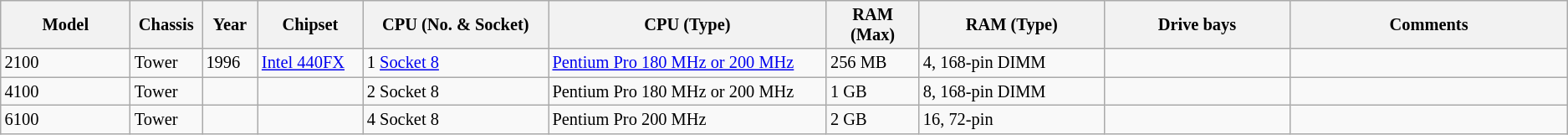<table class="wikitable collapsible collapsed" style="clear:both; font-size: 85%;">
<tr>
<th width="7%">Model</th>
<th width="3%">Chassis</th>
<th width="3%">Year</th>
<th width="5%">Chipset</th>
<th width="10%">CPU (No. & Socket)</th>
<th width="15%">CPU (Type)</th>
<th width="5%">RAM (Max)</th>
<th width="10%">RAM (Type)</th>
<th width="10%">Drive bays</th>
<th width="15%">Comments</th>
</tr>
<tr>
<td>2100</td>
<td>Tower</td>
<td>1996</td>
<td><a href='#'>Intel 440FX</a></td>
<td>1 <a href='#'>Socket 8</a></td>
<td><a href='#'>Pentium Pro 180 MHz or 200 MHz</a></td>
<td>256 MB</td>
<td>4, 168-pin DIMM</td>
<td></td>
<td></td>
</tr>
<tr>
<td>4100</td>
<td>Tower</td>
<td></td>
<td></td>
<td>2 Socket 8</td>
<td>Pentium Pro 180 MHz or 200 MHz</td>
<td>1 GB</td>
<td>8, 168-pin DIMM</td>
<td></td>
<td></td>
</tr>
<tr>
<td>6100</td>
<td>Tower</td>
<td></td>
<td></td>
<td>4 Socket 8</td>
<td>Pentium Pro 200 MHz</td>
<td>2 GB</td>
<td>16, 72-pin</td>
<td></td>
<td></td>
</tr>
</table>
